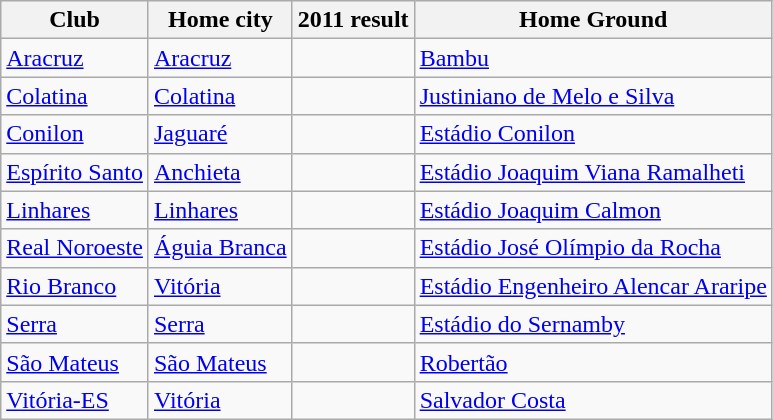<table class="wikitable sortable">
<tr>
<th>Club</th>
<th>Home city</th>
<th>2011 result</th>
<th>Home Ground</th>
</tr>
<tr>
<td><a href='#'>Aracruz</a></td>
<td><a href='#'>Aracruz</a></td>
<td></td>
<td><a href='#'>Bambu</a></td>
</tr>
<tr>
<td><a href='#'>Colatina</a></td>
<td><a href='#'>Colatina</a></td>
<td></td>
<td><a href='#'>Justiniano de Melo e Silva</a></td>
</tr>
<tr>
<td><a href='#'>Conilon</a></td>
<td><a href='#'>Jaguaré</a></td>
<td></td>
<td><a href='#'>Estádio Conilon</a></td>
</tr>
<tr>
<td><a href='#'>Espírito Santo</a></td>
<td><a href='#'>Anchieta</a></td>
<td></td>
<td><a href='#'>Estádio Joaquim Viana Ramalheti</a></td>
</tr>
<tr>
<td><a href='#'>Linhares</a></td>
<td><a href='#'>Linhares</a></td>
<td></td>
<td><a href='#'>Estádio Joaquim Calmon</a></td>
</tr>
<tr>
<td><a href='#'>Real Noroeste</a></td>
<td><a href='#'>Águia Branca</a></td>
<td></td>
<td><a href='#'>Estádio José Olímpio da Rocha</a></td>
</tr>
<tr>
<td><a href='#'>Rio Branco</a></td>
<td><a href='#'>Vitória</a></td>
<td></td>
<td><a href='#'>Estádio Engenheiro Alencar Araripe</a></td>
</tr>
<tr>
<td><a href='#'>Serra</a></td>
<td><a href='#'>Serra</a></td>
<td></td>
<td><a href='#'>Estádio do Sernamby</a></td>
</tr>
<tr>
<td><a href='#'>São Mateus</a></td>
<td><a href='#'>São Mateus</a></td>
<td></td>
<td><a href='#'>Robertão</a></td>
</tr>
<tr>
<td><a href='#'>Vitória-ES</a></td>
<td><a href='#'>Vitória</a></td>
<td></td>
<td><a href='#'>Salvador Costa</a></td>
</tr>
</table>
